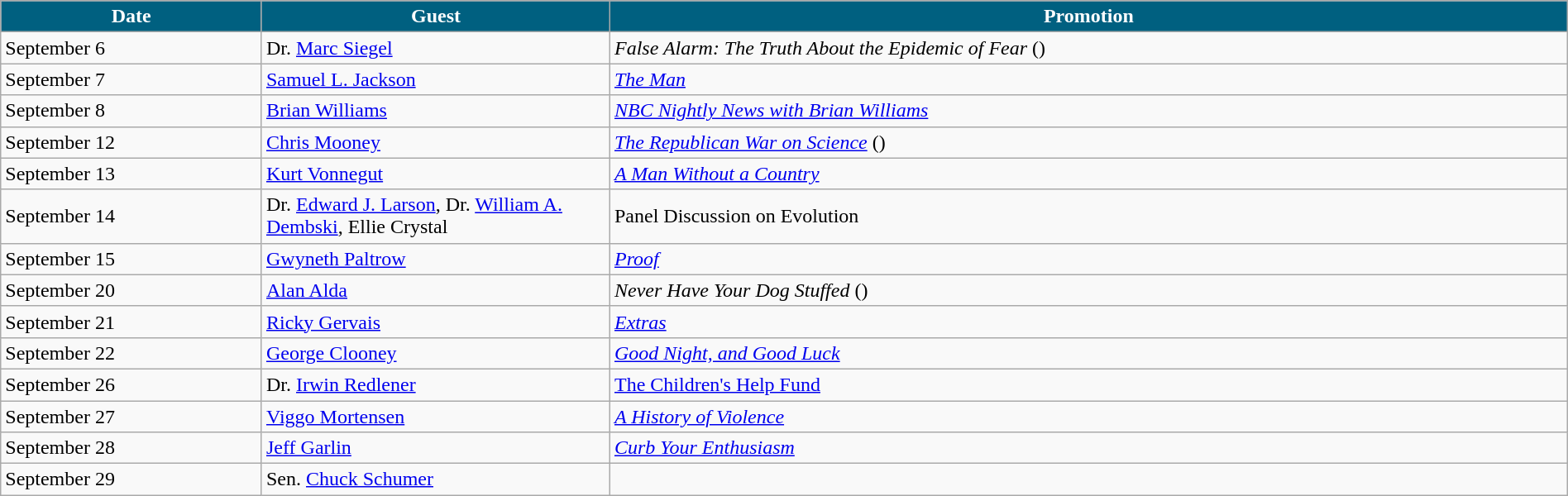<table class="wikitable" width="100%">
<tr bgcolor="#CCCCCC">
<th width="15%" style="background:#006080; color:#FFFFFF">Date</th>
<th width="20%" style="background:#006080; color:#FFFFFF">Guest</th>
<th width="55%" style="background:#006080; color:#FFFFFF">Promotion</th>
</tr>
<tr>
<td>September 6</td>
<td>Dr. <a href='#'>Marc Siegel</a></td>
<td><em>False Alarm: The Truth About the Epidemic of Fear</em> ()</td>
</tr>
<tr>
<td>September 7</td>
<td><a href='#'>Samuel L. Jackson</a></td>
<td><em><a href='#'>The Man</a></em></td>
</tr>
<tr>
<td>September 8</td>
<td><a href='#'>Brian Williams</a></td>
<td><em><a href='#'>NBC Nightly News with Brian Williams</a></em></td>
</tr>
<tr>
<td>September 12</td>
<td><a href='#'>Chris Mooney</a></td>
<td><em><a href='#'>The Republican War on Science</a></em> ()</td>
</tr>
<tr>
<td>September 13</td>
<td><a href='#'>Kurt Vonnegut</a></td>
<td><em><a href='#'>A Man Without a Country</a></em></td>
</tr>
<tr>
<td>September 14</td>
<td>Dr. <a href='#'>Edward J. Larson</a>, Dr. <a href='#'>William A. Dembski</a>, Ellie Crystal</td>
<td>Panel Discussion on Evolution</td>
</tr>
<tr>
<td>September 15</td>
<td><a href='#'>Gwyneth Paltrow</a></td>
<td><em><a href='#'>Proof</a></em></td>
</tr>
<tr>
<td>September 20</td>
<td><a href='#'>Alan Alda</a></td>
<td><em>Never Have Your Dog Stuffed</em> ()</td>
</tr>
<tr>
<td>September 21</td>
<td><a href='#'>Ricky Gervais</a></td>
<td><em><a href='#'>Extras</a></em></td>
</tr>
<tr>
<td>September 22</td>
<td><a href='#'>George Clooney</a></td>
<td><em><a href='#'>Good Night, and Good Luck</a></em></td>
</tr>
<tr>
<td>September 26</td>
<td>Dr. <a href='#'>Irwin Redlener</a></td>
<td><a href='#'>The Children's Help Fund</a></td>
</tr>
<tr>
<td>September 27</td>
<td><a href='#'>Viggo Mortensen</a></td>
<td><em><a href='#'>A History of Violence</a></em></td>
</tr>
<tr>
<td>September 28</td>
<td><a href='#'>Jeff Garlin</a></td>
<td><em><a href='#'>Curb Your Enthusiasm</a></em></td>
</tr>
<tr>
<td>September 29</td>
<td>Sen. <a href='#'>Chuck Schumer</a></td>
<td></td>
</tr>
</table>
